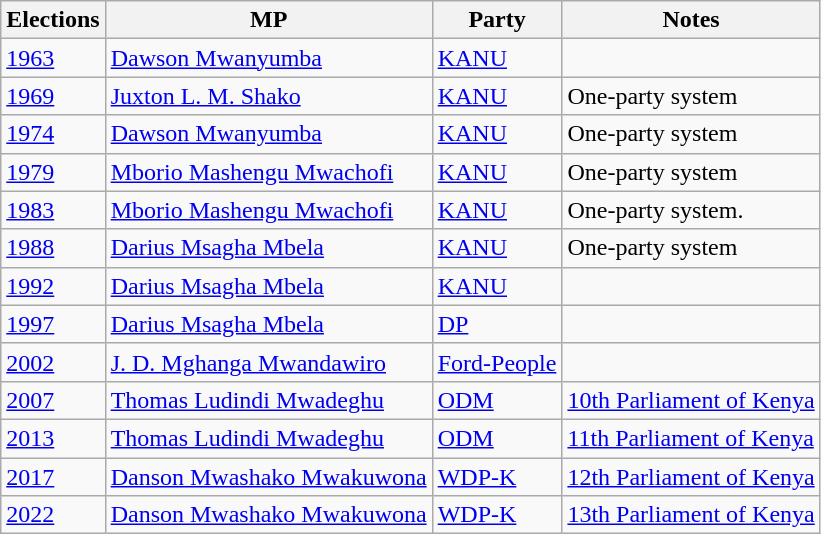<table class="wikitable">
<tr>
<th>Elections</th>
<th>MP </th>
<th>Party</th>
<th>Notes</th>
</tr>
<tr>
<td><a href='#'>1963</a></td>
<td><a href='#'>Dawson Mwanyumba</a></td>
<td><a href='#'>KANU</a></td>
<td></td>
</tr>
<tr>
<td><a href='#'>1969</a></td>
<td><a href='#'>Juxton L. M. Shako</a></td>
<td><a href='#'>KANU</a></td>
<td>One-party system</td>
</tr>
<tr>
<td><a href='#'>1974</a></td>
<td><a href='#'>Dawson Mwanyumba</a></td>
<td><a href='#'>KANU</a></td>
<td>One-party system</td>
</tr>
<tr>
<td><a href='#'>1979</a></td>
<td><a href='#'>Mborio Mashengu Mwachofi</a></td>
<td><a href='#'>KANU</a></td>
<td>One-party system</td>
</tr>
<tr>
<td><a href='#'>1983</a></td>
<td><a href='#'>Mborio Mashengu Mwachofi</a></td>
<td><a href='#'>KANU</a></td>
<td>One-party system.</td>
</tr>
<tr>
<td><a href='#'>1988</a></td>
<td><a href='#'>Darius Msagha Mbela</a></td>
<td><a href='#'>KANU</a></td>
<td>One-party system</td>
</tr>
<tr>
<td><a href='#'>1992</a></td>
<td><a href='#'>Darius Msagha Mbela</a></td>
<td><a href='#'>KANU</a></td>
<td></td>
</tr>
<tr>
<td><a href='#'>1997</a></td>
<td><a href='#'>Darius Msagha Mbela</a></td>
<td><a href='#'>DP</a></td>
<td></td>
</tr>
<tr>
<td><a href='#'>2002</a></td>
<td><a href='#'>J. D. Mghanga Mwandawiro</a></td>
<td><a href='#'>Ford-People</a></td>
<td></td>
</tr>
<tr>
<td><a href='#'>2007</a></td>
<td><a href='#'>Thomas Ludindi Mwadeghu</a></td>
<td><a href='#'>ODM</a></td>
<td><a href='#'>10th Parliament of Kenya</a></td>
</tr>
<tr>
<td><a href='#'>2013</a></td>
<td><a href='#'>Thomas Ludindi Mwadeghu</a></td>
<td><a href='#'>ODM</a></td>
<td><a href='#'>11th Parliament of Kenya</a></td>
</tr>
<tr>
<td><a href='#'>2017</a></td>
<td><a href='#'>Danson Mwashako Mwakuwona</a></td>
<td><a href='#'>WDP-K</a></td>
<td><a href='#'>12th Parliament of Kenya</a></td>
</tr>
<tr>
<td><a href='#'>2022</a></td>
<td><a href='#'>Danson Mwashako Mwakuwona</a></td>
<td><a href='#'>WDP-K</a></td>
<td><a href='#'>13th Parliament of Kenya</a></td>
</tr>
</table>
